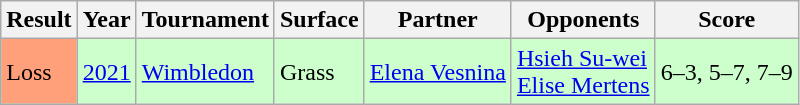<table class="wikitable">
<tr>
<th>Result</th>
<th>Year</th>
<th>Tournament</th>
<th>Surface</th>
<th>Partner</th>
<th>Opponents</th>
<th class=unsortable>Score</th>
</tr>
<tr style="background:#ccffcc;">
<td bgcolor=ffa07a>Loss</td>
<td><a href='#'>2021</a></td>
<td><a href='#'>Wimbledon</a></td>
<td>Grass</td>
<td> <a href='#'>Elena Vesnina</a></td>
<td> <a href='#'>Hsieh Su-wei</a> <br>  <a href='#'>Elise Mertens</a></td>
<td>6–3, 5–7, 7–9</td>
</tr>
</table>
